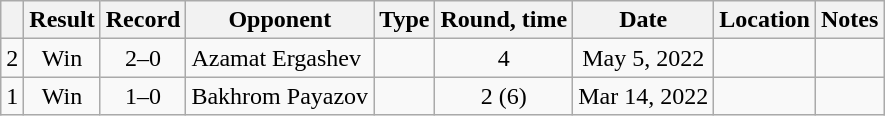<table class="wikitable" style="text-align:center">
<tr>
<th></th>
<th>Result</th>
<th>Record</th>
<th>Opponent</th>
<th>Type</th>
<th>Round, time</th>
<th>Date</th>
<th>Location</th>
<th>Notes</th>
</tr>
<tr>
<td>2</td>
<td>Win</td>
<td>2–0</td>
<td align=left>Azamat Ergashev</td>
<td></td>
<td>4</td>
<td>May 5, 2022</td>
<td align=left></td>
<td></td>
</tr>
<tr>
<td>1</td>
<td>Win</td>
<td>1–0</td>
<td style="text-align:left;">Bakhrom Payazov</td>
<td></td>
<td>2 (6) </td>
<td>Mar 14, 2022</td>
<td style="text-align:left;"></td>
<td></td>
</tr>
</table>
